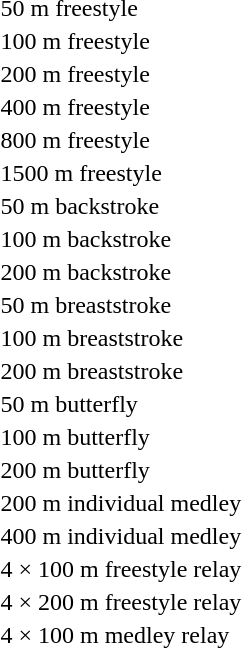<table>
<tr>
<td>50 m freestyle</td>
<td></td>
<td></td>
<td></td>
</tr>
<tr>
<td>100 m freestyle</td>
<td></td>
<td></td>
<td></td>
</tr>
<tr>
<td>200 m freestyle</td>
<td></td>
<td></td>
<td></td>
</tr>
<tr>
<td>400 m freestyle</td>
<td></td>
<td></td>
<td></td>
</tr>
<tr>
<td>800 m freestyle</td>
<td></td>
<td></td>
<td></td>
</tr>
<tr>
<td>1500 m freestyle</td>
<td></td>
<td></td>
<td></td>
</tr>
<tr>
<td rowspan=2>50 m backstroke</td>
<td></td>
<td rowspan=2></td>
<td rowspan=2></td>
</tr>
<tr>
<td></td>
</tr>
<tr>
<td>100 m backstroke</td>
<td></td>
<td></td>
<td></td>
</tr>
<tr>
<td>200 m backstroke</td>
<td></td>
<td></td>
<td></td>
</tr>
<tr>
<td>50 m breaststroke</td>
<td></td>
<td></td>
<td></td>
</tr>
<tr>
<td>100 m breaststroke</td>
<td></td>
<td></td>
<td></td>
</tr>
<tr>
<td>200 m breaststroke</td>
<td></td>
<td></td>
<td></td>
</tr>
<tr>
<td rowspan=2>50 m butterfly</td>
<td></td>
<td rowspan=2></td>
<td rowspan=2></td>
</tr>
<tr>
<td></td>
</tr>
<tr>
<td>100 m butterfly</td>
<td></td>
<td></td>
<td></td>
</tr>
<tr>
<td>200 m butterfly</td>
<td></td>
<td></td>
<td></td>
</tr>
<tr>
<td>200 m individual medley</td>
<td></td>
<td></td>
<td></td>
</tr>
<tr>
<td>400 m individual medley</td>
<td></td>
<td></td>
<td></td>
</tr>
<tr>
<td>4 × 100 m freestyle relay</td>
<td></td>
<td></td>
<td></td>
</tr>
<tr>
<td>4 × 200 m freestyle relay</td>
<td></td>
<td></td>
<td></td>
</tr>
<tr>
<td>4 × 100 m medley relay</td>
<td></td>
<td></td>
<td></td>
</tr>
</table>
